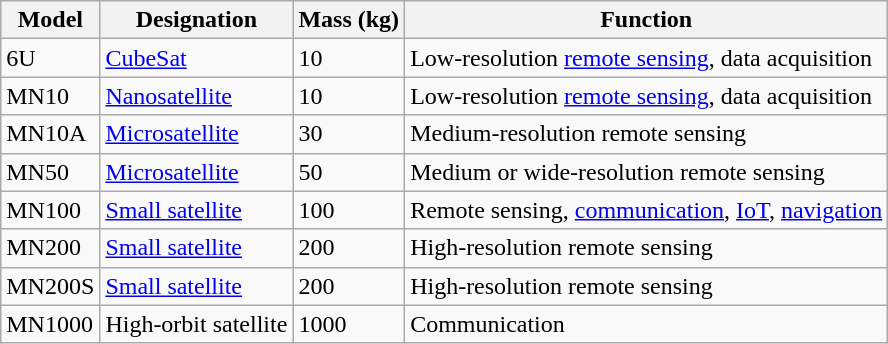<table class="wikitable">
<tr>
<th>Model</th>
<th>Designation</th>
<th>Mass (kg)</th>
<th>Function</th>
</tr>
<tr>
<td>6U</td>
<td><a href='#'>CubeSat</a></td>
<td>10</td>
<td>Low-resolution <a href='#'>remote sensing</a>, data acquisition</td>
</tr>
<tr>
<td>MN10</td>
<td><a href='#'>Nanosatellite</a></td>
<td>10</td>
<td>Low-resolution <a href='#'>remote sensing</a>, data acquisition</td>
</tr>
<tr>
<td>MN10A</td>
<td><a href='#'>Microsatellite</a></td>
<td>30</td>
<td>Medium-resolution remote sensing</td>
</tr>
<tr>
<td>MN50</td>
<td><a href='#'>Microsatellite</a></td>
<td>50</td>
<td>Medium or wide-resolution remote sensing</td>
</tr>
<tr>
<td>MN100</td>
<td><a href='#'>Small satellite</a></td>
<td>100</td>
<td>Remote sensing, <a href='#'>communication</a>, <a href='#'>IoT</a>, <a href='#'>navigation</a></td>
</tr>
<tr>
<td>MN200</td>
<td><a href='#'>Small satellite</a></td>
<td>200</td>
<td>High-resolution remote sensing</td>
</tr>
<tr>
<td>MN200S</td>
<td><a href='#'>Small satellite</a></td>
<td>200</td>
<td>High-resolution remote sensing</td>
</tr>
<tr>
<td>MN1000</td>
<td>High-orbit satellite</td>
<td>1000</td>
<td>Communication</td>
</tr>
</table>
